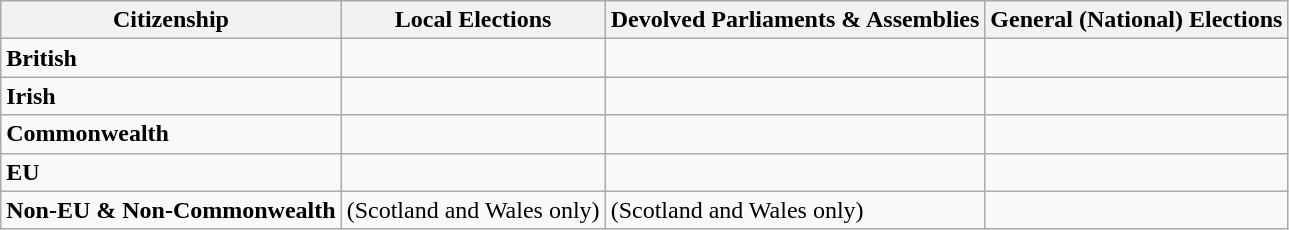<table class="wikitable">
<tr>
<th>Citizenship</th>
<th>Local Elections</th>
<th>Devolved Parliaments & Assemblies</th>
<th>General (National) Elections</th>
</tr>
<tr>
<td><strong>British</strong></td>
<td></td>
<td></td>
<td></td>
</tr>
<tr>
<td><strong>Irish</strong></td>
<td></td>
<td></td>
<td></td>
</tr>
<tr>
<td><strong>Commonwealth</strong></td>
<td></td>
<td></td>
<td></td>
</tr>
<tr>
<td><strong>EU</strong></td>
<td></td>
<td></td>
<td></td>
</tr>
<tr>
<td><strong>Non-EU & Non-Commonwealth</strong></td>
<td> (Scotland and Wales only)</td>
<td> (Scotland and Wales only)</td>
<td></td>
</tr>
</table>
